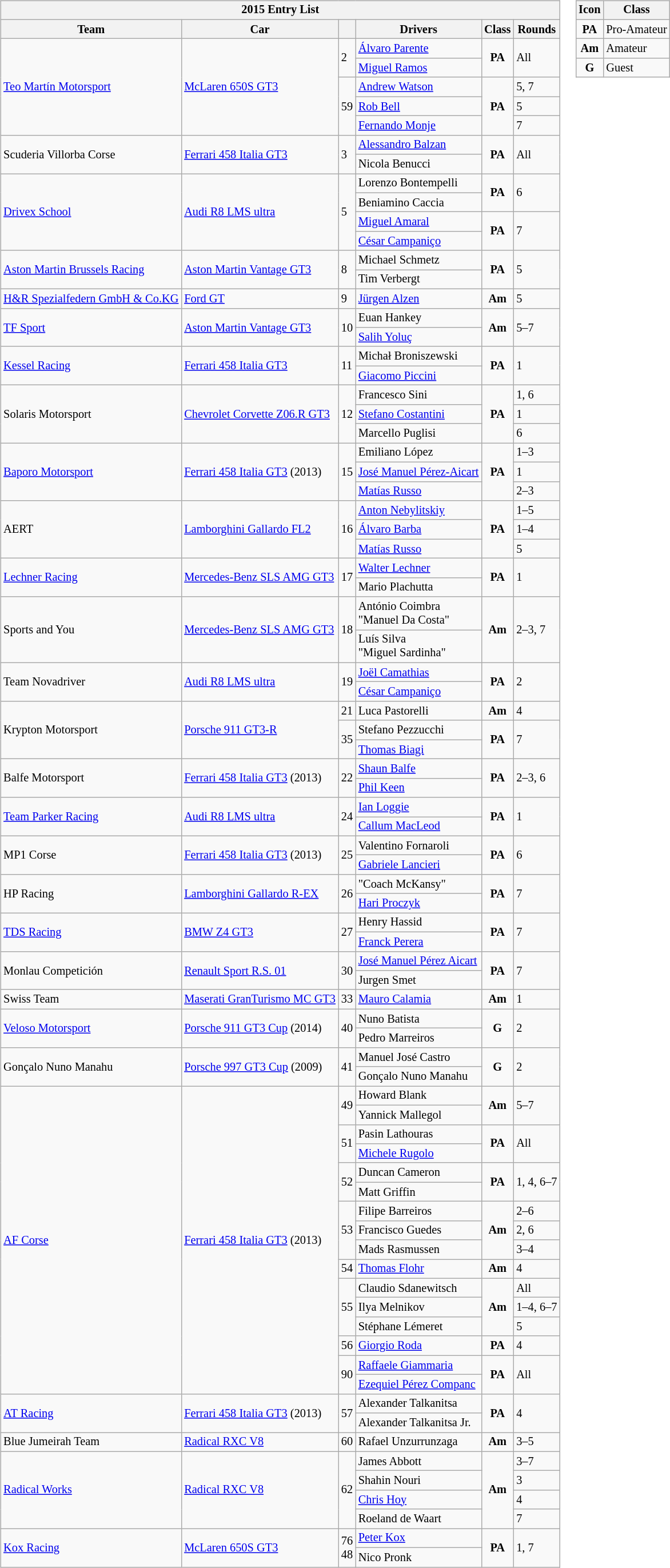<table>
<tr>
<td><br><table class="wikitable" style="font-size:85%">
<tr>
<th colspan=6>2015 Entry List</th>
</tr>
<tr>
<th>Team</th>
<th>Car</th>
<th></th>
<th>Drivers</th>
<th>Class</th>
<th>Rounds</th>
</tr>
<tr>
<td rowspan=5> <a href='#'>Teo Martín Motorsport</a></td>
<td rowspan=5><a href='#'>McLaren 650S GT3</a></td>
<td rowspan=2>2</td>
<td> <a href='#'>Álvaro Parente</a></td>
<td rowspan=2 align=center><strong><span>PA</span></strong></td>
<td rowspan=2>All</td>
</tr>
<tr>
<td> <a href='#'>Miguel Ramos</a></td>
</tr>
<tr>
<td rowspan=3>59</td>
<td> <a href='#'>Andrew Watson</a></td>
<td rowspan=3 align=center><strong><span>PA</span></strong></td>
<td>5, 7</td>
</tr>
<tr>
<td> <a href='#'>Rob Bell</a></td>
<td>5</td>
</tr>
<tr>
<td> <a href='#'>Fernando Monje</a></td>
<td>7</td>
</tr>
<tr>
<td rowspan=2> Scuderia Villorba Corse</td>
<td rowspan=2><a href='#'>Ferrari 458 Italia GT3</a></td>
<td rowspan=2>3</td>
<td> <a href='#'>Alessandro Balzan</a></td>
<td rowspan=2 align=center><strong><span>PA</span></strong></td>
<td rowspan=2>All</td>
</tr>
<tr>
<td> Nicola Benucci</td>
</tr>
<tr>
<td rowspan=4> <a href='#'>Drivex School</a></td>
<td rowspan=4><a href='#'>Audi R8 LMS ultra</a></td>
<td rowspan=4>5</td>
<td> Lorenzo Bontempelli</td>
<td rowspan=2 align=center><strong><span>PA</span></strong></td>
<td rowspan=2>6</td>
</tr>
<tr>
<td> Beniamino Caccia</td>
</tr>
<tr>
<td> <a href='#'>Miguel Amaral</a></td>
<td rowspan=2 align=center><strong><span>PA</span></strong></td>
<td rowspan=2>7</td>
</tr>
<tr>
<td> <a href='#'>César Campaniço</a></td>
</tr>
<tr>
<td rowspan=2> <a href='#'>Aston Martin Brussels Racing</a></td>
<td rowspan=2><a href='#'>Aston Martin Vantage GT3</a></td>
<td rowspan=2>8</td>
<td> Michael Schmetz</td>
<td rowspan=2 align=center><strong><span>PA</span></strong></td>
<td rowspan=2>5</td>
</tr>
<tr>
<td> Tim Verbergt</td>
</tr>
<tr>
<td> <a href='#'>H&R Spezialfedern GmbH & Co.KG</a></td>
<td><a href='#'>Ford GT</a></td>
<td>9</td>
<td> <a href='#'>Jürgen Alzen</a></td>
<td align=center><strong><span>Am</span></strong></td>
<td>5</td>
</tr>
<tr>
<td rowspan=2> <a href='#'>TF Sport</a></td>
<td rowspan=2><a href='#'>Aston Martin Vantage GT3</a></td>
<td rowspan=2>10</td>
<td> Euan Hankey</td>
<td rowspan=2 align=center><strong><span>Am</span></strong></td>
<td rowspan=2>5–7</td>
</tr>
<tr>
<td> <a href='#'>Salih Yoluç</a></td>
</tr>
<tr>
<td rowspan=2> <a href='#'>Kessel Racing</a></td>
<td rowspan=2><a href='#'>Ferrari 458 Italia GT3</a></td>
<td rowspan=2>11</td>
<td> Michał Broniszewski</td>
<td rowspan=2 align=center><strong><span>PA</span></strong></td>
<td rowspan=2>1</td>
</tr>
<tr>
<td> <a href='#'>Giacomo Piccini</a></td>
</tr>
<tr>
<td rowspan=3> Solaris Motorsport</td>
<td rowspan=3><a href='#'>Chevrolet Corvette Z06.R GT3</a></td>
<td rowspan=3>12</td>
<td> Francesco Sini</td>
<td rowspan=3 align=center><strong><span>PA</span></strong></td>
<td>1, 6</td>
</tr>
<tr>
<td> <a href='#'>Stefano Costantini</a></td>
<td>1</td>
</tr>
<tr>
<td> Marcello Puglisi</td>
<td>6</td>
</tr>
<tr>
<td rowspan=3> <a href='#'>Baporo Motorsport</a></td>
<td rowspan=3><a href='#'>Ferrari 458 Italia GT3</a> (2013)</td>
<td rowspan=3>15</td>
<td> Emiliano López</td>
<td rowspan=3 align=center><strong><span>PA</span></strong></td>
<td>1–3</td>
</tr>
<tr>
<td> <a href='#'>José Manuel Pérez-Aicart</a></td>
<td>1</td>
</tr>
<tr>
<td> <a href='#'>Matías Russo</a></td>
<td>2–3</td>
</tr>
<tr>
<td rowspan=3> AERT</td>
<td rowspan=3><a href='#'>Lamborghini Gallardo FL2</a></td>
<td rowspan=3>16</td>
<td> <a href='#'>Anton Nebylitskiy</a></td>
<td rowspan=3 align=center><strong><span>PA</span></strong></td>
<td>1–5</td>
</tr>
<tr>
<td> <a href='#'>Álvaro Barba</a></td>
<td>1–4</td>
</tr>
<tr>
<td> <a href='#'>Matías Russo</a></td>
<td>5</td>
</tr>
<tr>
<td rowspan=2> <a href='#'>Lechner Racing</a></td>
<td rowspan=2><a href='#'>Mercedes-Benz SLS AMG GT3</a></td>
<td rowspan=2>17</td>
<td> <a href='#'>Walter Lechner</a></td>
<td rowspan=2 align=center><strong><span>PA</span></strong></td>
<td rowspan=2>1</td>
</tr>
<tr>
<td> Mario Plachutta</td>
</tr>
<tr>
<td rowspan=2> Sports and You</td>
<td rowspan=2><a href='#'>Mercedes-Benz SLS AMG GT3</a></td>
<td rowspan=2>18</td>
<td> António Coimbra<br> "Manuel Da Costa"</td>
<td rowspan=2 align=center><strong><span>Am</span></strong></td>
<td rowspan=2>2–3, 7</td>
</tr>
<tr>
<td> Luís Silva<br> "Miguel Sardinha"</td>
</tr>
<tr>
<td rowspan=2> Team Novadriver</td>
<td rowspan=2><a href='#'>Audi R8 LMS ultra</a></td>
<td rowspan=2>19</td>
<td> <a href='#'>Joël Camathias</a></td>
<td rowspan=2 align=center><strong><span>PA</span></strong></td>
<td rowspan=2>2</td>
</tr>
<tr>
<td> <a href='#'>César Campaniço</a></td>
</tr>
<tr>
<td rowspan=4> Krypton Motorsport</td>
<td rowspan=4><a href='#'>Porsche 911 GT3-R</a></td>
<td rowspan=2>21</td>
<td> Luca Pastorelli</td>
<td rowspan=2 align=center><strong><span>Am</span></strong></td>
<td rowspan=2>4</td>
</tr>
<tr>
<td rowspan=2> Stefano Pezzucchi</td>
</tr>
<tr>
<td rowspan=2>35</td>
<td rowspan=2 align=center><strong><span>PA</span></strong></td>
<td rowspan=2>7</td>
</tr>
<tr>
<td> <a href='#'>Thomas Biagi</a></td>
</tr>
<tr>
<td rowspan=2> Balfe Motorsport</td>
<td rowspan=2><a href='#'>Ferrari 458 Italia GT3</a> (2013)</td>
<td rowspan=2>22</td>
<td> <a href='#'>Shaun Balfe</a></td>
<td rowspan=2 align=center><strong><span>PA</span></strong></td>
<td rowspan=2>2–3, 6</td>
</tr>
<tr>
<td> <a href='#'>Phil Keen</a></td>
</tr>
<tr>
<td rowspan=2> <a href='#'>Team Parker Racing</a></td>
<td rowspan=2><a href='#'>Audi R8 LMS ultra</a></td>
<td rowspan=2>24</td>
<td> <a href='#'>Ian Loggie</a></td>
<td rowspan=2 align=center><strong><span>PA</span></strong></td>
<td rowspan=2>1</td>
</tr>
<tr>
<td> <a href='#'>Callum MacLeod</a></td>
</tr>
<tr>
<td rowspan=2> MP1 Corse</td>
<td rowspan=2><a href='#'>Ferrari 458 Italia GT3</a> (2013)</td>
<td rowspan=2>25</td>
<td> Valentino Fornaroli</td>
<td rowspan=2 align=center><strong><span>PA</span></strong></td>
<td rowspan=2>6</td>
</tr>
<tr>
<td> <a href='#'>Gabriele Lancieri</a></td>
</tr>
<tr>
<td rowspan=2> HP Racing</td>
<td rowspan=2><a href='#'>Lamborghini Gallardo R-EX</a></td>
<td rowspan=2>26</td>
<td> "Coach McKansy"</td>
<td rowspan=2 align=center><strong><span>PA</span></strong></td>
<td rowspan=2>7</td>
</tr>
<tr>
<td> <a href='#'>Hari Proczyk</a></td>
</tr>
<tr>
<td rowspan=2> <a href='#'>TDS Racing</a></td>
<td rowspan=2><a href='#'>BMW Z4 GT3</a></td>
<td rowspan=2>27</td>
<td> Henry Hassid</td>
<td rowspan=2 align=center><strong><span>PA</span></strong></td>
<td rowspan=2>7</td>
</tr>
<tr>
<td> <a href='#'>Franck Perera</a></td>
</tr>
<tr>
<td rowspan=2> Monlau Competición</td>
<td rowspan=2><a href='#'>Renault Sport R.S. 01</a></td>
<td rowspan=2>30</td>
<td> <a href='#'>José Manuel Pérez Aicart</a></td>
<td rowspan=2 align=center><strong><span>PA</span></strong></td>
<td rowspan=2>7</td>
</tr>
<tr>
<td> Jurgen Smet</td>
</tr>
<tr>
<td> Swiss Team</td>
<td><a href='#'>Maserati GranTurismo MC GT3</a></td>
<td>33</td>
<td> <a href='#'>Mauro Calamia</a></td>
<td align=center><strong><span>Am</span></strong></td>
<td>1</td>
</tr>
<tr>
<td rowspan=2> <a href='#'>Veloso Motorsport</a></td>
<td rowspan=2><a href='#'>Porsche 911 GT3 Cup</a> (2014)</td>
<td rowspan=2>40</td>
<td> Nuno Batista</td>
<td rowspan=2 align=center><strong><span>G</span></strong></td>
<td rowspan=2>2</td>
</tr>
<tr>
<td> Pedro Marreiros</td>
</tr>
<tr>
<td rowspan=2> Gonçalo Nuno Manahu</td>
<td rowspan=2><a href='#'>Porsche 997 GT3 Cup</a> (2009)</td>
<td rowspan=2>41</td>
<td> Manuel José Castro</td>
<td rowspan=2 align=center><strong><span>G</span></strong></td>
<td rowspan=2>2</td>
</tr>
<tr>
<td> Gonçalo Nuno Manahu</td>
</tr>
<tr>
<td rowspan=16> <a href='#'>AF Corse</a></td>
<td rowspan=16><a href='#'>Ferrari 458 Italia GT3</a> (2013)</td>
<td rowspan=2>49</td>
<td> Howard Blank</td>
<td rowspan=2 align=center><strong><span>Am</span></strong></td>
<td rowspan=2>5–7</td>
</tr>
<tr>
<td> Yannick Mallegol</td>
</tr>
<tr>
<td rowspan=2>51</td>
<td> Pasin Lathouras</td>
<td rowspan=2 align=center><strong><span>PA</span></strong></td>
<td rowspan=2>All</td>
</tr>
<tr>
<td> <a href='#'>Michele Rugolo</a></td>
</tr>
<tr>
<td rowspan=2>52</td>
<td> Duncan Cameron</td>
<td rowspan=2 align=center><strong><span>PA</span></strong></td>
<td rowspan=2>1, 4, 6–7</td>
</tr>
<tr>
<td> Matt Griffin</td>
</tr>
<tr>
<td rowspan=3>53</td>
<td> Filipe Barreiros</td>
<td rowspan=3 align=center><strong><span>Am</span></strong></td>
<td>2–6</td>
</tr>
<tr>
<td> Francisco Guedes</td>
<td>2, 6</td>
</tr>
<tr>
<td> Mads Rasmussen</td>
<td>3–4</td>
</tr>
<tr>
<td>54</td>
<td> <a href='#'>Thomas Flohr</a></td>
<td align=center><strong><span>Am</span></strong></td>
<td>4</td>
</tr>
<tr>
<td rowspan=3>55</td>
<td> Claudio Sdanewitsch</td>
<td rowspan=3 align=center><strong><span>Am</span></strong></td>
<td>All</td>
</tr>
<tr>
<td> Ilya Melnikov</td>
<td>1–4, 6–7</td>
</tr>
<tr>
<td> Stéphane Lémeret</td>
<td>5</td>
</tr>
<tr>
<td>56</td>
<td> <a href='#'>Giorgio Roda</a></td>
<td align=center><strong><span>PA</span></strong></td>
<td>4</td>
</tr>
<tr>
<td rowspan=2>90</td>
<td> <a href='#'>Raffaele Giammaria</a></td>
<td rowspan=2 align=center><strong><span>PA</span></strong></td>
<td rowspan=2>All</td>
</tr>
<tr>
<td> <a href='#'>Ezequiel Pérez Companc</a></td>
</tr>
<tr>
<td rowspan=2> <a href='#'>AT Racing</a></td>
<td rowspan=2><a href='#'>Ferrari 458 Italia GT3</a> (2013)</td>
<td rowspan=2>57</td>
<td> Alexander Talkanitsa</td>
<td rowspan=2 align=center><strong><span>PA</span></strong></td>
<td rowspan=2>4</td>
</tr>
<tr>
<td> Alexander Talkanitsa Jr.</td>
</tr>
<tr>
<td> Blue Jumeirah Team</td>
<td><a href='#'>Radical RXC V8</a></td>
<td>60</td>
<td> Rafael Unzurrunzaga</td>
<td align=center><strong><span>Am</span></strong></td>
<td>3–5</td>
</tr>
<tr>
<td rowspan=4> <a href='#'>Radical Works</a></td>
<td rowspan=4><a href='#'>Radical RXC V8</a></td>
<td rowspan=4>62</td>
<td> James Abbott</td>
<td rowspan=4 align=center><strong><span>Am</span></strong></td>
<td>3–7</td>
</tr>
<tr>
<td> Shahin Nouri</td>
<td>3</td>
</tr>
<tr>
<td> <a href='#'>Chris Hoy</a></td>
<td>4</td>
</tr>
<tr>
<td> Roeland de Waart</td>
<td>7</td>
</tr>
<tr>
<td rowspan=2> <a href='#'>Kox Racing</a></td>
<td rowspan=2><a href='#'>McLaren 650S GT3</a></td>
<td rowspan=2>76<br>48</td>
<td> <a href='#'>Peter Kox</a></td>
<td rowspan=2 align=center><strong><span>PA</span></strong></td>
<td rowspan=2>1, 7</td>
</tr>
<tr>
<td> Nico Pronk</td>
</tr>
</table>
</td>
<td valign="top"><br><table class="wikitable" style="font-size: 85%;">
<tr>
<th>Icon</th>
<th>Class</th>
</tr>
<tr>
<td align=center><strong><span>PA</span></strong></td>
<td>Pro-Amateur</td>
</tr>
<tr>
<td align=center><strong><span>Am</span></strong></td>
<td>Amateur</td>
</tr>
<tr>
<td align=center><strong><span>G</span></strong></td>
<td>Guest</td>
</tr>
</table>
</td>
</tr>
</table>
